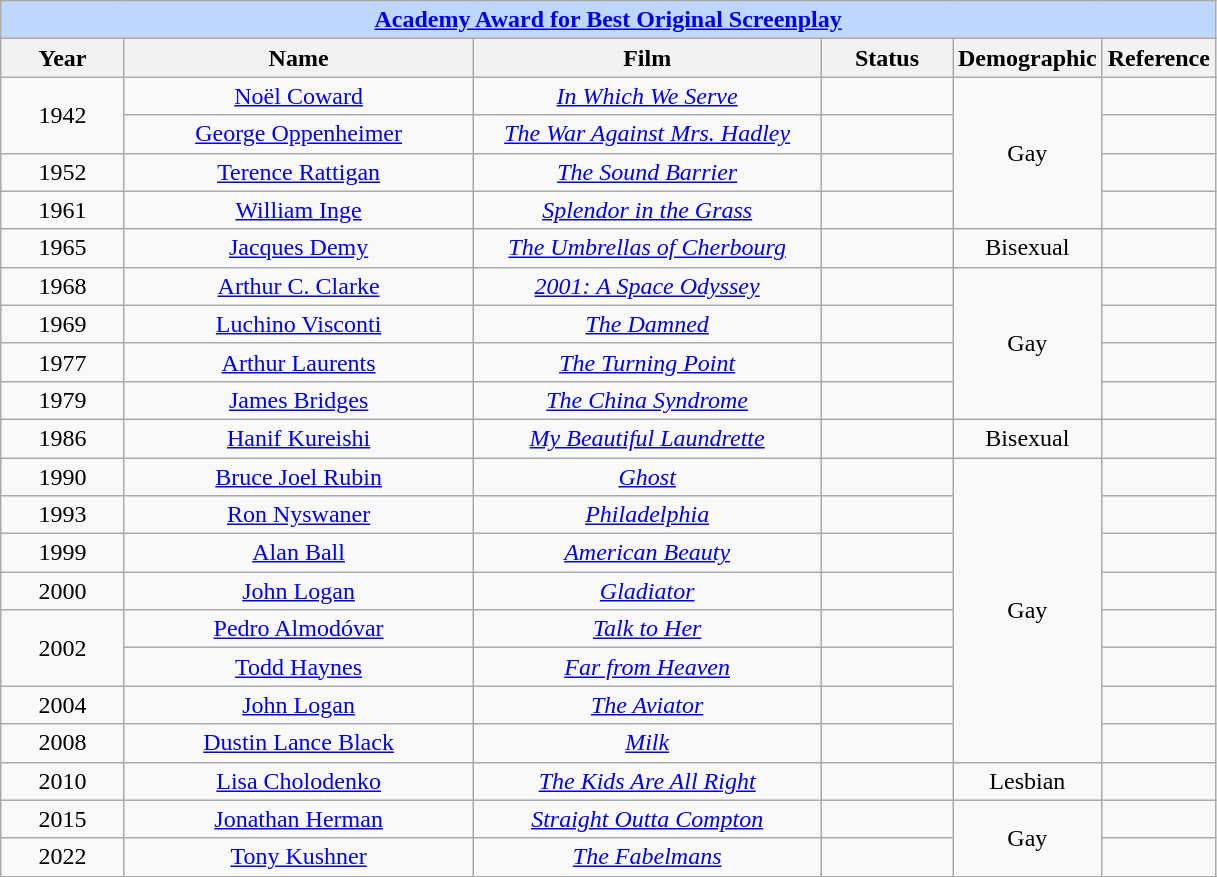<table class="wikitable" style="text-align: center">
<tr style="background:#bfd7ff;">
<td colspan="6" style="text-align:center;"><strong><a href='#'>Academy Award for Best Original Screenplay</a></strong></td>
</tr>
<tr style="background:#ebf5ff;">
<th style="width:075px;">Year</th>
<th style="width:225px;">Name</th>
<th style="width:225px;">Film</th>
<th style="width:080px;">Status</th>
<th width="50">Demographic</th>
<th width="50">Reference</th>
</tr>
<tr>
<td rowspan=2>1942</td>
<td><a href='#'>Noël Coward</a></td>
<td><em><a href='#'>In Which We Serve</a></em></td>
<td></td>
<td rowspan="4">Gay</td>
<td></td>
</tr>
<tr>
<td><a href='#'>George Oppenheimer</a></td>
<td><em><a href='#'>The War Against Mrs. Hadley</a></em></td>
<td></td>
<td></td>
</tr>
<tr>
<td>1952</td>
<td><a href='#'>Terence Rattigan</a></td>
<td><em><a href='#'>The Sound Barrier</a></em></td>
<td></td>
<td></td>
</tr>
<tr>
<td>1961</td>
<td><a href='#'>William Inge</a></td>
<td><em><a href='#'>Splendor in the Grass</a></em></td>
<td></td>
<td></td>
</tr>
<tr>
<td>1965</td>
<td><a href='#'>Jacques Demy</a></td>
<td><em><a href='#'>The Umbrellas of Cherbourg</a></em></td>
<td></td>
<td>Bisexual</td>
<td></td>
</tr>
<tr>
<td>1968</td>
<td><a href='#'>Arthur C. Clarke</a></td>
<td><em><a href='#'>2001: A Space Odyssey</a></em></td>
<td></td>
<td rowspan="4">Gay</td>
<td></td>
</tr>
<tr>
<td>1969</td>
<td><a href='#'>Luchino Visconti</a></td>
<td><em><a href='#'>The Damned</a></em></td>
<td></td>
<td></td>
</tr>
<tr>
<td>1977</td>
<td><a href='#'>Arthur Laurents</a></td>
<td><em><a href='#'>The Turning Point</a></em></td>
<td></td>
<td></td>
</tr>
<tr>
<td>1979</td>
<td><a href='#'>James Bridges</a></td>
<td><em><a href='#'>The China Syndrome</a></em></td>
<td></td>
<td></td>
</tr>
<tr>
<td>1986</td>
<td><a href='#'>Hanif Kureishi</a></td>
<td><em><a href='#'>My Beautiful Laundrette</a></em></td>
<td></td>
<td>Bisexual</td>
<td></td>
</tr>
<tr>
<td>1990</td>
<td><a href='#'>Bruce Joel Rubin</a></td>
<td><em><a href='#'>Ghost</a></em></td>
<td></td>
<td rowspan="8">Gay</td>
<td></td>
</tr>
<tr>
<td>1993</td>
<td><a href='#'>Ron Nyswaner</a></td>
<td><em><a href='#'>Philadelphia</a></em></td>
<td></td>
<td></td>
</tr>
<tr>
<td>1999</td>
<td><a href='#'>Alan Ball</a></td>
<td><em><a href='#'>American Beauty</a></em></td>
<td></td>
<td></td>
</tr>
<tr>
<td>2000</td>
<td><a href='#'>John Logan</a></td>
<td><em><a href='#'>Gladiator</a></em></td>
<td></td>
<td></td>
</tr>
<tr>
<td rowspan=2>2002</td>
<td><a href='#'>Pedro Almodóvar</a></td>
<td><em><a href='#'>Talk to Her</a></em></td>
<td></td>
<td></td>
</tr>
<tr>
<td><a href='#'>Todd Haynes</a></td>
<td><em><a href='#'>Far from Heaven</a></em></td>
<td></td>
<td></td>
</tr>
<tr>
<td>2004</td>
<td><a href='#'>John Logan</a></td>
<td><em><a href='#'>The Aviator</a></em></td>
<td></td>
<td></td>
</tr>
<tr>
<td>2008</td>
<td><a href='#'>Dustin Lance Black</a></td>
<td><em><a href='#'>Milk</a></em></td>
<td></td>
<td></td>
</tr>
<tr>
<td>2010</td>
<td><a href='#'>Lisa Cholodenko</a></td>
<td><em><a href='#'>The Kids Are All Right</a></em></td>
<td></td>
<td>Lesbian</td>
<td></td>
</tr>
<tr>
<td>2015</td>
<td><a href='#'>Jonathan Herman</a></td>
<td><em><a href='#'>Straight Outta Compton</a></em></td>
<td></td>
<td rowspan=2>Gay</td>
<td></td>
</tr>
<tr>
<td>2022</td>
<td><a href='#'>Tony Kushner</a></td>
<td><em><a href='#'>The Fabelmans</a></em></td>
<td></td>
<td></td>
</tr>
<tr>
</tr>
</table>
